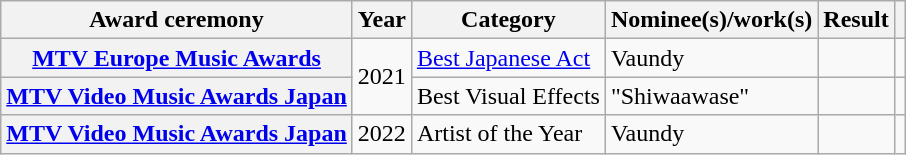<table class="wikitable sortable plainrowheaders">
<tr>
<th scope="col">Award ceremony</th>
<th scope="col">Year</th>
<th scope="col">Category</th>
<th scope="col">Nominee(s)/work(s)</th>
<th scope="col">Result</th>
<th scope="col" class="unsortable"></th>
</tr>
<tr>
<th scope="row"><a href='#'>MTV Europe Music Awards</a></th>
<td rowspan="2">2021</td>
<td><a href='#'>Best Japanese Act</a></td>
<td>Vaundy</td>
<td></td>
<td align="center"></td>
</tr>
<tr>
<th scope="row"><a href='#'>MTV Video Music Awards Japan</a></th>
<td>Best Visual Effects</td>
<td>"Shiwaawase"</td>
<td></td>
<td align="center"></td>
</tr>
<tr>
<th scope="row"><a href='#'>MTV Video Music Awards Japan</a></th>
<td rowspan="2">2022</td>
<td>Artist of the Year</td>
<td>Vaundy</td>
<td></td>
<td align="center"></td>
</tr>
</table>
